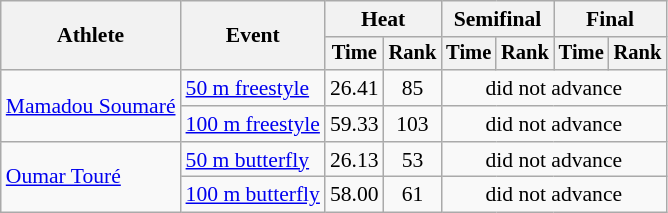<table class=wikitable style="font-size:90%">
<tr>
<th rowspan="2">Athlete</th>
<th rowspan="2">Event</th>
<th colspan="2">Heat</th>
<th colspan="2">Semifinal</th>
<th colspan="2">Final</th>
</tr>
<tr style="font-size:95%">
<th>Time</th>
<th>Rank</th>
<th>Time</th>
<th>Rank</th>
<th>Time</th>
<th>Rank</th>
</tr>
<tr align=center>
<td align=left rowspan=2><a href='#'>Mamadou Soumaré</a></td>
<td align=left><a href='#'>50 m freestyle</a></td>
<td>26.41</td>
<td>85</td>
<td colspan=4>did not advance</td>
</tr>
<tr align=center>
<td align=left><a href='#'>100 m freestyle</a></td>
<td>59.33</td>
<td>103</td>
<td colspan=4>did not advance</td>
</tr>
<tr align=center>
<td align=left rowspan=2><a href='#'>Oumar Touré</a></td>
<td align=left><a href='#'>50 m butterfly</a></td>
<td>26.13</td>
<td>53</td>
<td colspan=4>did not advance</td>
</tr>
<tr align=center>
<td align=left><a href='#'>100 m butterfly</a></td>
<td>58.00</td>
<td>61</td>
<td colspan=4>did not advance</td>
</tr>
</table>
